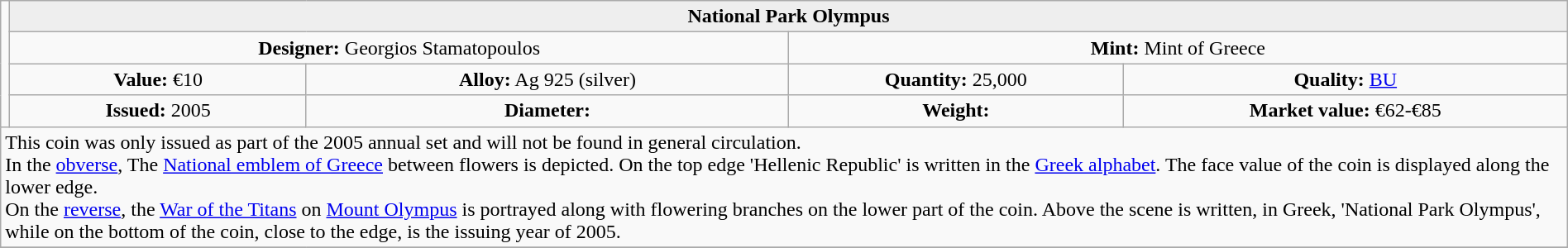<table class="wikitable" width=100%>
<tr>
<td rowspan=4 width="330px" nowrap align=center></td>
<th colspan="4" align=center style="background:#eeeeee;">National Park Olympus</th>
</tr>
<tr>
<td colspan="2" width="50%" align=center><strong>Designer:</strong> Georgios Stamatopoulos</td>
<td colspan="2" width="50%" align=center><strong>Mint:</strong> Mint of Greece</td>
</tr>
<tr>
<td align=center><strong>Value:</strong> €10</td>
<td align=center><strong>Alloy:</strong> Ag 925 (silver)</td>
<td align=center><strong>Quantity:</strong> 25,000</td>
<td align=center><strong>Quality:</strong> <a href='#'>BU</a></td>
</tr>
<tr>
<td align=center><strong>Issued:</strong> 2005</td>
<td align=center><strong>Diameter:</strong> </td>
<td align=center><strong>Weight:</strong> </td>
<td align=center><strong>Market value:</strong> €62-€85</td>
</tr>
<tr>
<td colspan="5" align=left>This coin was only issued as part of the 2005 annual set and will not be found in general circulation.<br>In the <a href='#'>obverse</a>, The <a href='#'>National emblem of Greece</a> between flowers is depicted.  On the top edge 'Hellenic Republic' is written in the <a href='#'>Greek alphabet</a>. The face value of the coin is displayed along the lower edge.<br>On the <a href='#'>reverse</a>, the <a href='#'>War of the Titans</a> on <a href='#'>Mount Olympus</a> is portrayed along with flowering branches on the lower part of the coin. Above the scene is written, in Greek, 'National Park Olympus', while on the bottom of the coin, close to the edge, is the issuing year of 2005.</td>
</tr>
<tr>
</tr>
</table>
